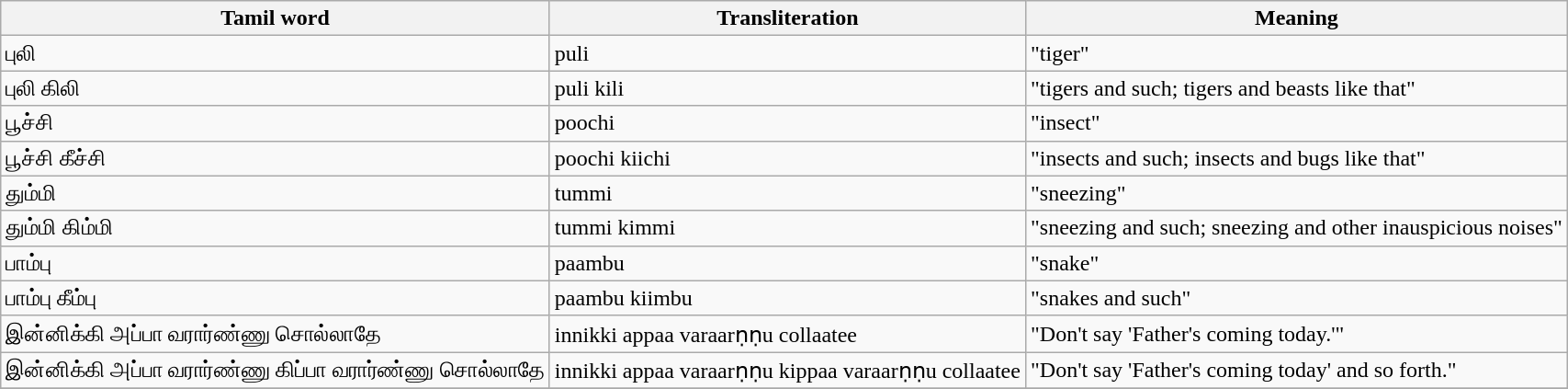<table class=wikitable>
<tr>
<th scope="col">Tamil word</th>
<th scope="col">Transliteration</th>
<th scope="col">Meaning</th>
</tr>
<tr>
<td scope="row">புலி</td>
<td>puli</td>
<td>"tiger"</td>
</tr>
<tr>
<td scope="row">புலி கிலி</td>
<td>puli kili</td>
<td>"tigers and such; tigers and beasts like that"</td>
</tr>
<tr>
<td scope="row">பூச்சி</td>
<td>poochi</td>
<td>"insect"</td>
</tr>
<tr>
<td scope="row">பூச்சி கீச்சி</td>
<td>poochi kiichi</td>
<td>"insects and such; insects and bugs like that"</td>
</tr>
<tr>
<td scope="row">தும்மி</td>
<td>tummi</td>
<td>"sneezing"</td>
</tr>
<tr>
<td scope="row">தும்மி கிம்மி</td>
<td>tummi kimmi</td>
<td>"sneezing and such; sneezing and other inauspicious noises"</td>
</tr>
<tr>
<td scope="row">பாம்பு</td>
<td>paambu</td>
<td>"snake"</td>
</tr>
<tr>
<td scope="row">பாம்பு கீம்பு</td>
<td>paambu kiimbu</td>
<td>"snakes and such"</td>
</tr>
<tr>
<td scope="row">இன்னிக்கி அப்பா வரார்ண்ணு சொல்லாதே</td>
<td>innikki appaa varaarṇṇu collaatee</td>
<td>"Don't say 'Father's coming today.'"</td>
</tr>
<tr>
<td scope="row">இன்னிக்கி அப்பா வரார்ண்ணு கிப்பா வரார்ண்ணு சொல்லாதே</td>
<td>innikki appaa varaarṇṇu kippaa varaarṇṇu collaatee</td>
<td>"Don't say 'Father's coming today' and so forth."</td>
</tr>
<tr>
</tr>
</table>
